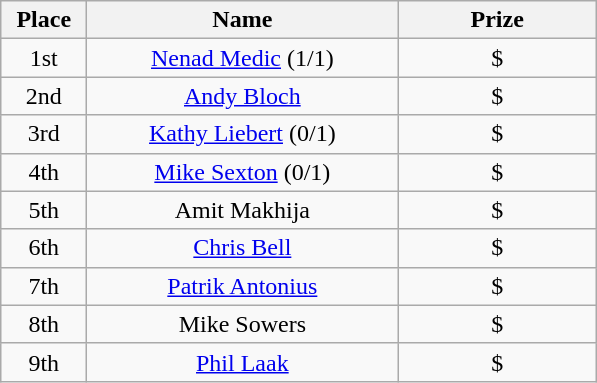<table class="wikitable">
<tr>
<th width="50">Place</th>
<th width="200">Name</th>
<th width="125">Prize</th>
</tr>
<tr>
<td align = "center">1st</td>
<td align = "center"><a href='#'>Nenad Medic</a> (1/1)</td>
<td align = "center">$</td>
</tr>
<tr>
<td align = "center">2nd</td>
<td align = "center"><a href='#'>Andy Bloch</a></td>
<td align = "center">$</td>
</tr>
<tr>
<td align = "center">3rd</td>
<td align = "center"><a href='#'>Kathy Liebert</a> (0/1)</td>
<td align = "center">$</td>
</tr>
<tr>
<td align = "center">4th</td>
<td align = "center"><a href='#'>Mike Sexton</a> (0/1)</td>
<td align = "center">$</td>
</tr>
<tr>
<td align = "center">5th</td>
<td align = "center">Amit Makhija</td>
<td align = "center">$</td>
</tr>
<tr>
<td align = "center">6th</td>
<td align = "center"><a href='#'>Chris Bell</a></td>
<td align = "center">$</td>
</tr>
<tr>
<td align = "center">7th</td>
<td align = "center"><a href='#'>Patrik Antonius</a></td>
<td align = "center">$</td>
</tr>
<tr>
<td align = "center">8th</td>
<td align = "center">Mike Sowers</td>
<td align = "center">$</td>
</tr>
<tr>
<td align = "center">9th</td>
<td align = "center"><a href='#'>Phil Laak</a></td>
<td align = "center">$</td>
</tr>
</table>
